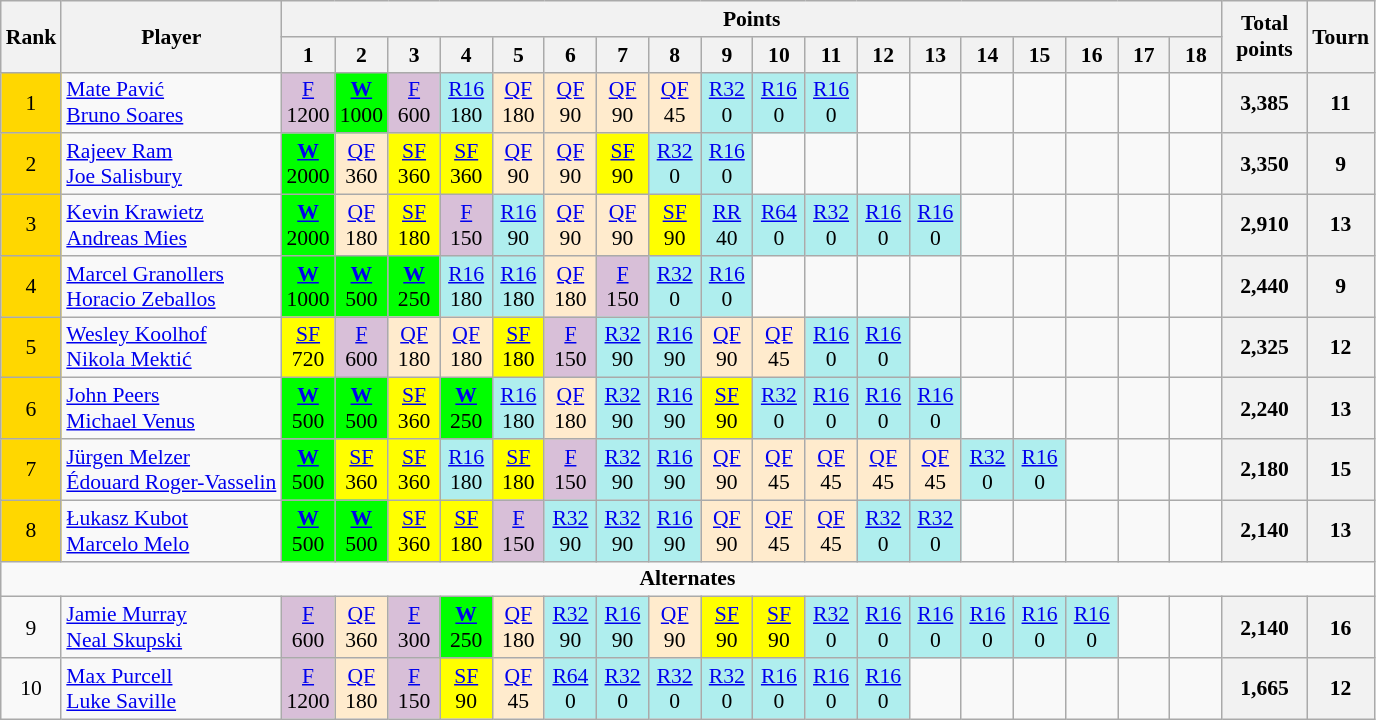<table class="wikitable nowrap" style=font-size:90%;text-align:center>
<tr>
<th rowspan=2>Rank</th>
<th rowspan=2>Player</th>
<th colspan=18>Points</th>
<th rowspan=2 width=50>Total <br> points</th>
<th rowspan=2>Tourn</th>
</tr>
<tr>
<th width=28>1</th>
<th width=28>2</th>
<th width=28>3</th>
<th width=28>4</th>
<th width=28>5</th>
<th width=28>6</th>
<th width=28>7</th>
<th width=28>8</th>
<th width=28>9</th>
<th width=28>10</th>
<th width=28>11</th>
<th width=28>12</th>
<th width=28>13</th>
<th width=28>14</th>
<th width=28>15</th>
<th width=28>16</th>
<th width=28>17</th>
<th width=28>18</th>
</tr>
<tr>
<td bgcolor=gold>1</td>
<td align="left"> <a href='#'>Mate Pavić</a><br> <a href='#'>Bruno Soares</a></td>
<td bgcolor=thistle><a href='#'>F</a><br>1200</td>
<td bgcolor=lime><strong><a href='#'>W</a></strong><br>1000</td>
<td bgcolor=thistle><a href='#'>F</a><br>600</td>
<td bgcolor=afeeee><a href='#'>R16</a><br>180</td>
<td bgcolor=ffebcd><a href='#'>QF</a><br>180</td>
<td bgcolor=ffebcd><a href='#'>QF</a><br>90</td>
<td bgcolor=ffebcd><a href='#'>QF</a><br>90</td>
<td bgcolor=ffebcd><a href='#'>QF</a><br>45</td>
<td bgcolor=afeeee><a href='#'>R32</a><br>0</td>
<td bgcolor=afeeee><a href='#'>R16</a><br>0</td>
<td bgcolor=afeeee><a href='#'>R16</a><br>0</td>
<td></td>
<td></td>
<td></td>
<td></td>
<td></td>
<td></td>
<td></td>
<th>3,385</th>
<th>11</th>
</tr>
<tr>
<td bgcolor=gold>2</td>
<td align="left"> <a href='#'>Rajeev Ram</a><br> <a href='#'>Joe Salisbury</a></td>
<td bgcolor=lime><strong><a href='#'>W</a></strong><br>2000</td>
<td bgcolor=ffebcd><a href='#'>QF</a><br>360</td>
<td bgcolor=yellow><a href='#'>SF</a><br>360</td>
<td bgcolor=yellow><a href='#'>SF</a><br>360</td>
<td bgcolor=ffebcd><a href='#'>QF</a><br>90</td>
<td bgcolor=ffebcd><a href='#'>QF</a><br>90</td>
<td bgcolor=yellow><a href='#'>SF</a><br>90</td>
<td bgcolor=afeeee><a href='#'>R32</a><br>0</td>
<td bgcolor=afeeee><a href='#'>R16</a><br>0</td>
<td></td>
<td></td>
<td></td>
<td></td>
<td></td>
<td></td>
<td></td>
<td></td>
<td></td>
<th>3,350</th>
<th>9</th>
</tr>
<tr>
<td bgcolor=gold>3</td>
<td align="left"> <a href='#'>Kevin Krawietz</a><br> <a href='#'>Andreas Mies</a></td>
<td bgcolor=lime><strong><a href='#'>W</a></strong><br>2000</td>
<td bgcolor=ffebcd><a href='#'>QF</a><br>180</td>
<td bgcolor=yellow><a href='#'>SF</a><br>180</td>
<td bgcolor=thistle><a href='#'>F</a><br>150</td>
<td bgcolor=afeeee><a href='#'>R16</a><br>90</td>
<td bgcolor=ffebcd><a href='#'>QF</a><br>90</td>
<td bgcolor=ffebcd><a href='#'>QF</a><br>90</td>
<td bgcolor=yellow><a href='#'>SF</a><br>90</td>
<td bgcolor=afeeee><a href='#'>RR</a><br>40</td>
<td bgcolor=afeeee><a href='#'>R64</a><br>0</td>
<td bgcolor=afeeee><a href='#'>R32</a><br>0</td>
<td bgcolor=afeeee><a href='#'>R16</a><br>0</td>
<td bgcolor=afeeee><a href='#'>R16</a><br>0</td>
<td></td>
<td></td>
<td></td>
<td></td>
<td></td>
<th>2,910</th>
<th>13</th>
</tr>
<tr>
<td bgcolor=gold>4</td>
<td align="left"> <a href='#'>Marcel Granollers</a><br> <a href='#'>Horacio Zeballos</a></td>
<td bgcolor=lime><strong><a href='#'>W</a></strong><br>1000</td>
<td bgcolor=lime><strong><a href='#'>W</a></strong><br>500</td>
<td bgcolor=lime><strong><a href='#'>W</a></strong><br>250</td>
<td bgcolor=afeeee><a href='#'>R16</a><br>180</td>
<td bgcolor=afeeee><a href='#'>R16</a><br>180</td>
<td bgcolor=ffebcd><a href='#'>QF</a><br>180</td>
<td bgcolor=thistle><a href='#'>F</a><br>150</td>
<td bgcolor=afeeee><a href='#'>R32</a><br>0</td>
<td bgcolor=afeeee><a href='#'>R16</a><br>0</td>
<td></td>
<td></td>
<td></td>
<td></td>
<td></td>
<td></td>
<td></td>
<td></td>
<td></td>
<th>2,440</th>
<th>9</th>
</tr>
<tr>
<td bgcolor=gold>5</td>
<td align="left"> <a href='#'>Wesley Koolhof</a><br> <a href='#'>Nikola Mektić</a></td>
<td bgcolor=yellow><a href='#'>SF</a><br>720</td>
<td bgcolor=thistle><a href='#'>F</a><br>600</td>
<td bgcolor=ffebcd><a href='#'>QF</a><br>180</td>
<td bgcolor=ffebcd><a href='#'>QF</a><br>180</td>
<td bgcolor=yellow><a href='#'>SF</a><br>180</td>
<td bgcolor=thistle><a href='#'>F</a><br>150</td>
<td bgcolor=afeeee><a href='#'>R32</a><br>90</td>
<td bgcolor=afeeee><a href='#'>R16</a><br>90</td>
<td bgcolor=ffebcd><a href='#'>QF</a><br>90</td>
<td bgcolor=ffebcd><a href='#'>QF</a><br>45</td>
<td bgcolor=afeeee><a href='#'>R16</a><br>0</td>
<td bgcolor=afeeee><a href='#'>R16</a><br>0</td>
<td></td>
<td></td>
<td></td>
<td></td>
<td></td>
<td></td>
<th>2,325</th>
<th>12</th>
</tr>
<tr>
<td bgcolor=gold>6</td>
<td align="left"> <a href='#'>John Peers</a><br> <a href='#'>Michael Venus</a></td>
<td bgcolor=lime><strong><a href='#'>W</a></strong><br>500</td>
<td bgcolor=lime><strong><a href='#'>W</a></strong><br>500</td>
<td bgcolor=yellow><a href='#'>SF</a><br>360</td>
<td bgcolor=lime><strong><a href='#'>W</a></strong><br>250</td>
<td bgcolor=afeeee><a href='#'>R16</a><br>180</td>
<td bgcolor=ffebcd><a href='#'>QF</a><br>180</td>
<td bgcolor=afeeee><a href='#'>R32</a><br>90</td>
<td bgcolor=afeeee><a href='#'>R16</a><br>90</td>
<td bgcolor=yellow><a href='#'>SF</a><br>90</td>
<td bgcolor=afeeee><a href='#'>R32</a><br>0</td>
<td bgcolor=afeeee><a href='#'>R16</a><br>0</td>
<td bgcolor=afeeee><a href='#'>R16</a><br>0</td>
<td bgcolor=afeeee><a href='#'>R16</a><br>0</td>
<td></td>
<td></td>
<td></td>
<td></td>
<td></td>
<th>2,240</th>
<th>13</th>
</tr>
<tr>
<td bgcolor=gold>7</td>
<td align="left"> <a href='#'>Jürgen Melzer</a><br> <a href='#'>Édouard Roger-Vasselin</a></td>
<td bgcolor=lime><strong><a href='#'>W</a></strong><br>500</td>
<td bgcolor=yellow><a href='#'>SF</a><br>360</td>
<td bgcolor=yellow><a href='#'>SF</a><br>360</td>
<td bgcolor=afeeee><a href='#'>R16</a><br>180</td>
<td bgcolor=yellow><a href='#'>SF</a><br>180</td>
<td bgcolor=thistle><a href='#'>F</a><br>150</td>
<td bgcolor=afeeee><a href='#'>R32</a><br>90</td>
<td bgcolor=afeeee><a href='#'>R16</a><br>90</td>
<td bgcolor=ffebcd><a href='#'>QF</a><br>90</td>
<td bgcolor=ffebcd><a href='#'>QF</a><br>45</td>
<td bgcolor=ffebcd><a href='#'>QF</a><br>45</td>
<td bgcolor=ffebcd><a href='#'>QF</a><br>45</td>
<td bgcolor=ffebcd><a href='#'>QF</a><br>45</td>
<td bgcolor=afeeee><a href='#'>R32</a><br>0</td>
<td bgcolor=afeeee><a href='#'>R16</a><br>0</td>
<td></td>
<td></td>
<td></td>
<th>2,180</th>
<th>15</th>
</tr>
<tr>
<td bgcolor=gold>8</td>
<td align="left"> <a href='#'>Łukasz Kubot</a><br> <a href='#'>Marcelo Melo</a></td>
<td bgcolor=lime><strong><a href='#'>W</a></strong><br>500</td>
<td bgcolor=lime><strong><a href='#'>W</a></strong><br>500</td>
<td bgcolor=yellow><a href='#'>SF</a><br>360</td>
<td bgcolor=yellow><a href='#'>SF</a><br>180</td>
<td bgcolor=thistle><a href='#'>F</a><br>150</td>
<td bgcolor=afeeee><a href='#'>R32</a><br>90</td>
<td bgcolor=afeeee><a href='#'>R32</a><br>90</td>
<td bgcolor=afeeee><a href='#'>R16</a><br>90</td>
<td bgcolor=ffebcd><a href='#'>QF</a><br>90</td>
<td bgcolor=ffebcd><a href='#'>QF</a><br>45</td>
<td bgcolor=ffebcd><a href='#'>QF</a><br>45</td>
<td bgcolor=afeeee><a href='#'>R32</a><br>0</td>
<td bgcolor=afeeee><a href='#'>R32</a><br>0</td>
<td></td>
<td></td>
<td></td>
<td></td>
<td></td>
<th>2,140</th>
<th>13</th>
</tr>
<tr>
<td colspan="22"><strong>Alternates</strong></td>
</tr>
<tr>
<td>9</td>
<td align="left"> <a href='#'>Jamie Murray</a><br> <a href='#'>Neal Skupski</a></td>
<td bgcolor=thistle><a href='#'>F</a><br>600</td>
<td bgcolor=ffebcd><a href='#'>QF</a><br>360</td>
<td bgcolor=thistle><a href='#'>F</a><br>300</td>
<td bgcolor=lime><strong><a href='#'>W</a></strong><br>250</td>
<td bgcolor=ffebcd><a href='#'>QF</a><br>180</td>
<td bgcolor=afeeee><a href='#'>R32</a><br>90</td>
<td bgcolor=afeeee><a href='#'>R16</a><br>90</td>
<td bgcolor=ffebcd><a href='#'>QF</a><br>90</td>
<td bgcolor=yellow><a href='#'>SF</a><br>90</td>
<td bgcolor=yellow><a href='#'>SF</a><br>90</td>
<td bgcolor=afeeee><a href='#'>R32</a><br>0</td>
<td bgcolor=afeeee><a href='#'>R16</a><br>0</td>
<td bgcolor=afeeee><a href='#'>R16</a><br>0</td>
<td bgcolor=afeeee><a href='#'>R16</a><br>0</td>
<td bgcolor=afeeee><a href='#'>R16</a><br>0</td>
<td bgcolor=afeeee><a href='#'>R16</a><br>0</td>
<td></td>
<td></td>
<th>2,140</th>
<th>16</th>
</tr>
<tr>
<td>10</td>
<td align="left"> <a href='#'>Max Purcell</a><br> <a href='#'>Luke Saville</a></td>
<td bgcolor=thistle><a href='#'>F</a><br>1200</td>
<td bgcolor=ffebcd><a href='#'>QF</a><br>180</td>
<td bgcolor=thistle><a href='#'>F</a><br>150</td>
<td bgcolor=yellow><a href='#'>SF</a><br>90</td>
<td bgcolor=ffebcd><a href='#'>QF</a><br>45</td>
<td bgcolor=afeeee><a href='#'>R64</a><br>0</td>
<td bgcolor=afeeee><a href='#'>R32</a><br>0</td>
<td bgcolor=afeeee><a href='#'>R32</a><br>0</td>
<td bgcolor=afeeee><a href='#'>R32</a><br>0</td>
<td bgcolor=afeeee><a href='#'>R16</a><br>0</td>
<td bgcolor=afeeee><a href='#'>R16</a><br>0</td>
<td bgcolor=afeeee><a href='#'>R16</a><br>0</td>
<td></td>
<td></td>
<td></td>
<td></td>
<td></td>
<td></td>
<th>1,665</th>
<th>12</th>
</tr>
</table>
